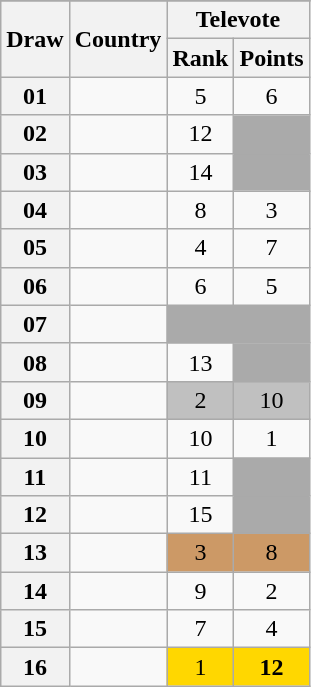<table class="sortable wikitable collapsible plainrowheaders" style="text-align:center;">
<tr>
</tr>
<tr>
<th scope="col" rowspan="2">Draw</th>
<th scope="col" rowspan="2">Country</th>
<th scope="col" colspan="2">Televote</th>
</tr>
<tr>
<th scope="col">Rank</th>
<th scope="col">Points</th>
</tr>
<tr>
<th scope="row" style="text-align:center;">01</th>
<td style="text-align:left;"></td>
<td>5</td>
<td>6</td>
</tr>
<tr>
<th scope="row" style="text-align:center;">02</th>
<td style="text-align:left;"></td>
<td>12</td>
<td style="background:#AAAAAA;"></td>
</tr>
<tr>
<th scope="row" style="text-align:center;">03</th>
<td style="text-align:left;"></td>
<td>14</td>
<td style="background:#AAAAAA;"></td>
</tr>
<tr>
<th scope="row" style="text-align:center;">04</th>
<td style="text-align:left;"></td>
<td>8</td>
<td>3</td>
</tr>
<tr>
<th scope="row" style="text-align:center;">05</th>
<td style="text-align:left;"></td>
<td>4</td>
<td>7</td>
</tr>
<tr>
<th scope="row" style="text-align:center;">06</th>
<td style="text-align:left;"></td>
<td>6</td>
<td>5</td>
</tr>
<tr class=sortbottom>
<th scope="row" style="text-align:center;">07</th>
<td style="text-align:left;"></td>
<td style="background:#AAAAAA;"></td>
<td style="background:#AAAAAA;"></td>
</tr>
<tr>
<th scope="row" style="text-align:center;">08</th>
<td style="text-align:left;"></td>
<td>13</td>
<td style="background:#AAAAAA;"></td>
</tr>
<tr>
<th scope="row" style="text-align:center;">09</th>
<td style="text-align:left;"></td>
<td style="background:silver;">2</td>
<td style="background:silver;">10</td>
</tr>
<tr>
<th scope="row" style="text-align:center;">10</th>
<td style="text-align:left;"></td>
<td>10</td>
<td>1</td>
</tr>
<tr>
<th scope="row" style="text-align:center;">11</th>
<td style="text-align:left;"></td>
<td>11</td>
<td style="background:#AAAAAA;"></td>
</tr>
<tr>
<th scope="row" style="text-align:center;">12</th>
<td style="text-align:left;"></td>
<td>15</td>
<td style="background:#AAAAAA;"></td>
</tr>
<tr>
<th scope="row" style="text-align:center;">13</th>
<td style="text-align:left;"></td>
<td style="background:#CC9966;">3</td>
<td style="background:#CC9966;">8</td>
</tr>
<tr>
<th scope="row" style="text-align:center;">14</th>
<td style="text-align:left;"></td>
<td>9</td>
<td>2</td>
</tr>
<tr>
<th scope="row" style="text-align:center;">15</th>
<td style="text-align:left;"></td>
<td>7</td>
<td>4</td>
</tr>
<tr>
<th scope="row" style="text-align:center;">16</th>
<td style="text-align:left;"></td>
<td style="background:gold;">1</td>
<td style="background:gold;"><strong>12</strong></td>
</tr>
</table>
